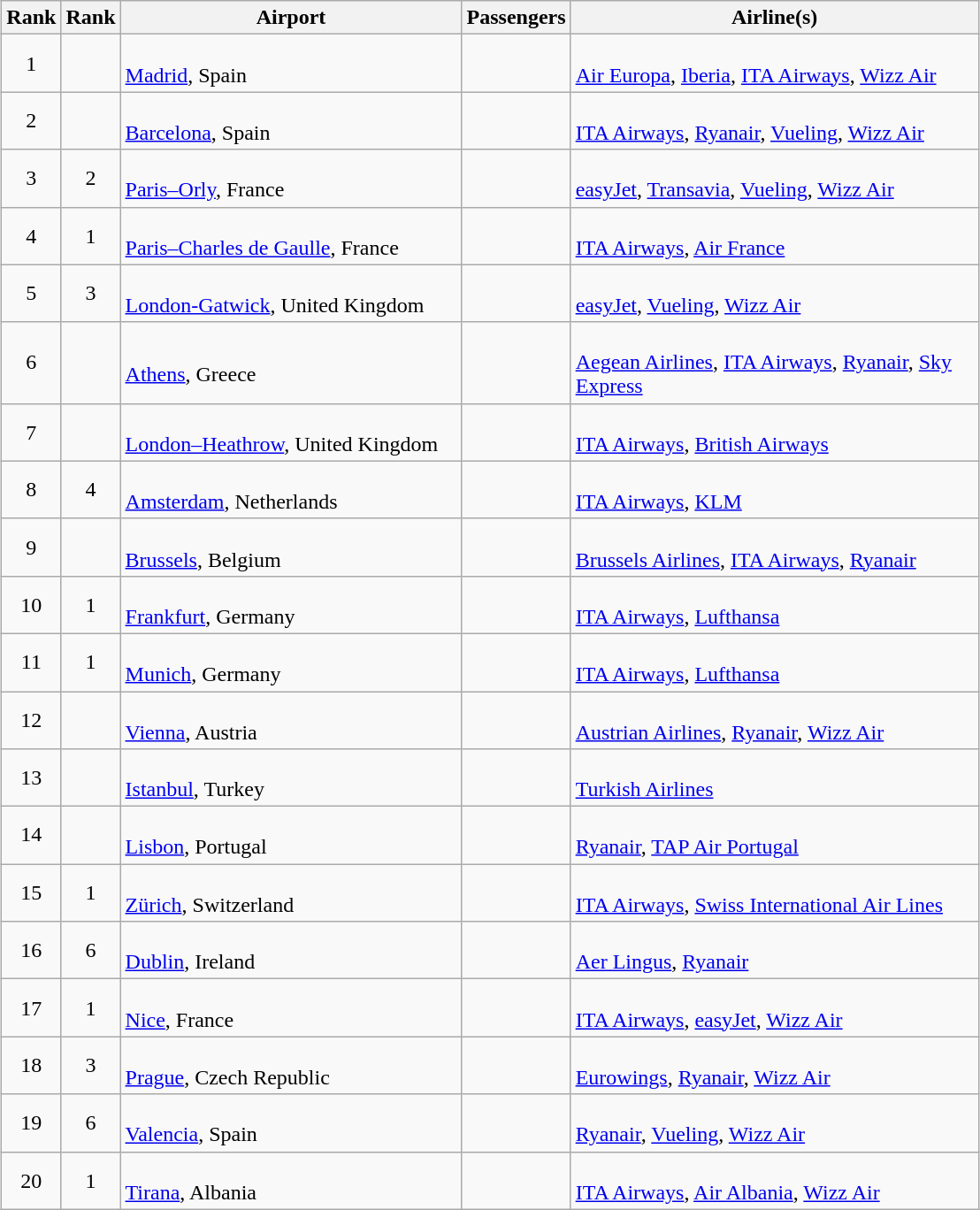<table class="wikitable sortable" style="margin:auto;">
<tr>
<th style="width:25px;">Rank</th>
<th style="width:25px;">Rank<br></th>
<th style="width:250px;">Airport</th>
<th style="width:50px;">Passengers</th>
<th style="width:300px;">Airline(s)</th>
</tr>
<tr>
<td style="text-align:center;">1</td>
<td style="text-align:center;"></td>
<td><br> <a href='#'>Madrid</a>, Spain</td>
<td style="text-align:center;"> </td>
<td><br><a href='#'>Air Europa</a>, <a href='#'>Iberia</a>, <a href='#'>ITA Airways</a>, <a href='#'>Wizz Air</a></td>
</tr>
<tr>
<td style="text-align:center;">2</td>
<td style="text-align:center;"></td>
<td><br> <a href='#'>Barcelona</a>, Spain</td>
<td style="text-align:center;"> </td>
<td><br><a href='#'>ITA Airways</a>, <a href='#'>Ryanair</a>, <a href='#'>Vueling</a>, <a href='#'>Wizz Air</a></td>
</tr>
<tr>
<td style="text-align:center;">3</td>
<td style="text-align:center;"> 2</td>
<td><br> <a href='#'>Paris–Orly</a>, France</td>
<td style="text-align:center;"> </td>
<td><br><a href='#'>easyJet</a>, <a href='#'>Transavia</a>, <a href='#'>Vueling</a>, <a href='#'>Wizz Air</a></td>
</tr>
<tr>
<td style="text-align:center;">4</td>
<td style="text-align:center;"> 1</td>
<td><br> <a href='#'>Paris–Charles de Gaulle</a>, France</td>
<td style="text-align:center;"> </td>
<td><br><a href='#'>ITA Airways</a>, <a href='#'>Air France</a></td>
</tr>
<tr>
<td style="text-align:center;">5</td>
<td style="text-align:center;"> 3</td>
<td><br> <a href='#'>London-Gatwick</a>, United Kingdom</td>
<td style="text-align:center;"> </td>
<td><br><a href='#'>easyJet</a>, <a href='#'>Vueling</a>, <a href='#'>Wizz Air</a></td>
</tr>
<tr>
<td style="text-align:center;">6</td>
<td style="text-align:center;"></td>
<td><br> <a href='#'>Athens</a>, Greece</td>
<td style="text-align:center;"> </td>
<td><br><a href='#'>Aegean Airlines</a>, <a href='#'>ITA Airways</a>, <a href='#'>Ryanair</a>, <a href='#'>Sky Express</a></td>
</tr>
<tr>
<td style="text-align:center;">7</td>
<td style="text-align:center;"></td>
<td><br> <a href='#'>London–Heathrow</a>, United Kingdom</td>
<td style="text-align:center;"> </td>
<td><br><a href='#'>ITA Airways</a>, <a href='#'>British Airways</a></td>
</tr>
<tr>
<td style="text-align:center;">8</td>
<td style="text-align:center;"> 4</td>
<td><br> <a href='#'>Amsterdam</a>, Netherlands</td>
<td style="text-align:center;"> </td>
<td><br><a href='#'>ITA Airways</a>, <a href='#'>KLM</a></td>
</tr>
<tr>
<td style="text-align:center;">9</td>
<td style="text-align:center;"></td>
<td><br> <a href='#'>Brussels</a>, Belgium</td>
<td style="text-align:center;"> </td>
<td><br><a href='#'>Brussels Airlines</a>, <a href='#'>ITA Airways</a>, <a href='#'>Ryanair</a></td>
</tr>
<tr>
<td style="text-align:center;">10</td>
<td style="text-align:center;"> 1</td>
<td><br> <a href='#'>Frankfurt</a>, Germany</td>
<td style="text-align:center;"> </td>
<td><br><a href='#'>ITA Airways</a>, <a href='#'>Lufthansa</a></td>
</tr>
<tr>
<td style="text-align:center;">11</td>
<td style="text-align:center;"> 1</td>
<td><br> <a href='#'>Munich</a>, Germany</td>
<td style="text-align:center;"> </td>
<td><br><a href='#'>ITA Airways</a>, <a href='#'>Lufthansa</a></td>
</tr>
<tr>
<td style="text-align:center;">12</td>
<td style="text-align:center;"></td>
<td><br> <a href='#'>Vienna</a>, Austria</td>
<td style="text-align:center;"> </td>
<td><br><a href='#'>Austrian Airlines</a>, <a href='#'>Ryanair</a>, <a href='#'>Wizz Air</a></td>
</tr>
<tr>
<td style="text-align:center;">13</td>
<td style="text-align:center;"></td>
<td><br> <a href='#'>Istanbul</a>, Turkey</td>
<td style="text-align:center;"> </td>
<td><br><a href='#'>Turkish Airlines</a></td>
</tr>
<tr>
<td style="text-align:center;">14</td>
<td style="text-align:center;"></td>
<td><br> <a href='#'>Lisbon</a>, Portugal</td>
<td style="text-align:center;"> </td>
<td><br><a href='#'>Ryanair</a>, <a href='#'>TAP Air Portugal</a></td>
</tr>
<tr>
<td style="text-align:center;">15</td>
<td style="text-align:center;"> 1</td>
<td><br> <a href='#'>Zürich</a>, Switzerland</td>
<td style="text-align:center;"> </td>
<td><br><a href='#'>ITA Airways</a>, <a href='#'>Swiss International Air Lines</a></td>
</tr>
<tr>
<td style="text-align:center;">16</td>
<td style="text-align:center;"> 6</td>
<td><br> <a href='#'>Dublin</a>, Ireland</td>
<td style="text-align:center;"> </td>
<td><br><a href='#'>Aer Lingus</a>, <a href='#'>Ryanair</a></td>
</tr>
<tr>
<td style="text-align:center;">17</td>
<td style="text-align:center;"> 1</td>
<td><br> <a href='#'>Nice</a>, France</td>
<td style="text-align:center;"> </td>
<td><br><a href='#'>ITA Airways</a>, <a href='#'>easyJet</a>, <a href='#'>Wizz Air</a></td>
</tr>
<tr>
<td style="text-align:center;">18</td>
<td style="text-align:center;"> 3</td>
<td><br> <a href='#'>Prague</a>, Czech Republic</td>
<td style="text-align:center;"> </td>
<td><br><a href='#'>Eurowings</a>, <a href='#'>Ryanair</a>, <a href='#'>Wizz Air</a></td>
</tr>
<tr>
<td style="text-align:center;">19</td>
<td style="text-align:center;"> 6</td>
<td><br> <a href='#'>Valencia</a>, Spain</td>
<td style="text-align:center;"> </td>
<td><br><a href='#'>Ryanair</a>, <a href='#'>Vueling</a>, <a href='#'>Wizz Air</a></td>
</tr>
<tr>
<td style="text-align:center;">20</td>
<td style="text-align:center;"> 1</td>
<td><br> <a href='#'>Tirana</a>, Albania</td>
<td style="text-align:center;"> </td>
<td><br><a href='#'>ITA Airways</a>, <a href='#'>Air Albania</a>, <a href='#'>Wizz Air</a></td>
</tr>
</table>
